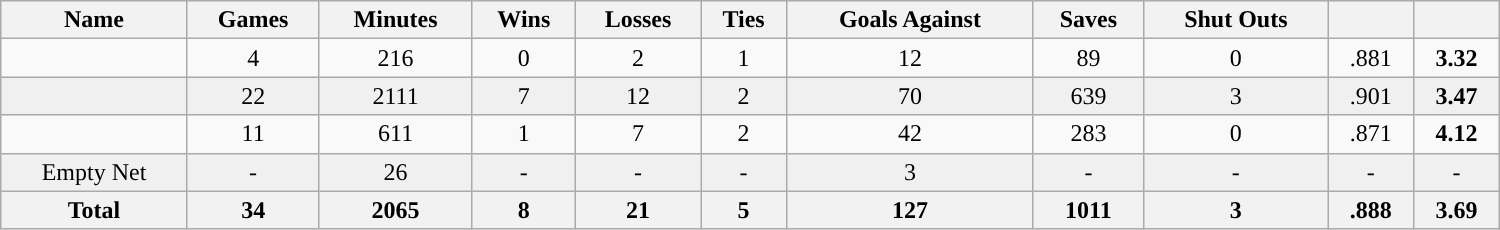<table class="wikitable sortable" width ="1000">
<tr align="center">
<th>Name</th>
<th>Games</th>
<th>Minutes</th>
<th>Wins</th>
<th>Losses</th>
<th>Ties</th>
<th>Goals Against</th>
<th>Saves</th>
<th>Shut Outs</th>
<th><a href='#'></a></th>
<th><a href='#'></a></th>
</tr>
<tr align="center" bgcolor="">
<td></td>
<td>4</td>
<td>216</td>
<td>0</td>
<td>2</td>
<td>1</td>
<td>12</td>
<td>89</td>
<td>0</td>
<td>.881</td>
<td><strong>3.32</strong></td>
</tr>
<tr align="center" bgcolor="f0f0f0">
<td></td>
<td>22</td>
<td>2111</td>
<td>7</td>
<td>12</td>
<td>2</td>
<td>70</td>
<td>639</td>
<td>3</td>
<td>.901</td>
<td><strong>3.47</strong></td>
</tr>
<tr align="center" bgcolor="">
<td></td>
<td>11</td>
<td>611</td>
<td>1</td>
<td>7</td>
<td>2</td>
<td>42</td>
<td>283</td>
<td>0</td>
<td>.871</td>
<td><strong>4.12</strong></td>
</tr>
<tr align="center" bgcolor="f0f0f0">
<td>Empty Net</td>
<td>-</td>
<td>26</td>
<td>-</td>
<td>-</td>
<td>-</td>
<td>3</td>
<td>-</td>
<td>-</td>
<td>-</td>
<td>-</td>
</tr>
<tr>
<th>Total</th>
<th>34</th>
<th>2065</th>
<th>8</th>
<th>21</th>
<th>5</th>
<th>127</th>
<th>1011</th>
<th>3</th>
<th>.888</th>
<th>3.69</th>
</tr>
</table>
